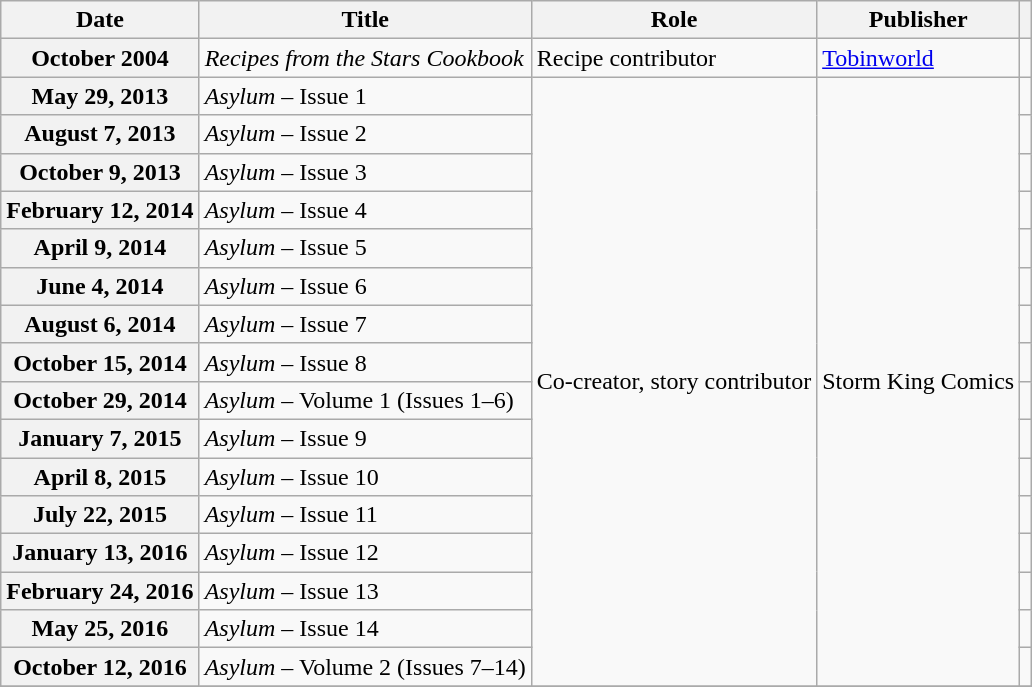<table class="wikitable plainrowheaders sortable">
<tr>
<th scope="col">Date</th>
<th scope="col">Title</th>
<th scope="col">Role</th>
<th scope="col">Publisher</th>
<th scope=col class="unsortable"></th>
</tr>
<tr>
<th scope="row">October 2004</th>
<td><em>Recipes from the Stars Cookbook</em></td>
<td>Recipe contributor</td>
<td><a href='#'>Tobinworld</a></td>
<td style="text-align:center;"></td>
</tr>
<tr>
<th scope=row>May 29, 2013</th>
<td><em>Asylum</em> – Issue 1</td>
<td rowspan="16">Co-creator, story contributor</td>
<td rowspan="16">Storm King Comics</td>
<td style="text-align:center;"></td>
</tr>
<tr>
<th scope=row>August 7, 2013</th>
<td><em>Asylum</em> – Issue 2</td>
<td style="text-align:center;"></td>
</tr>
<tr>
<th scope=row>October 9, 2013</th>
<td><em>Asylum</em> – Issue 3</td>
<td style="text-align:center;"></td>
</tr>
<tr>
<th scope=row>February 12, 2014</th>
<td><em>Asylum</em> – Issue 4</td>
<td style="text-align:center;"></td>
</tr>
<tr>
<th scope=row>April 9, 2014</th>
<td><em>Asylum</em> – Issue 5</td>
<td style="text-align:center;"></td>
</tr>
<tr>
<th scope=row>June 4, 2014</th>
<td><em>Asylum</em> – Issue 6</td>
<td style="text-align:center;"></td>
</tr>
<tr>
<th scope="row">August 6, 2014</th>
<td><em>Asylum</em> – Issue 7</td>
<td style="text-align:center;"></td>
</tr>
<tr>
<th scope="row">October 15, 2014</th>
<td><em>Asylum</em> – Issue 8</td>
<td style="text-align:center;"></td>
</tr>
<tr>
<th scope="row">October 29, 2014</th>
<td><em>Asylum</em> – Volume 1 (Issues 1–6)</td>
<td style="text-align:center;"></td>
</tr>
<tr>
<th scope=row>January 7, 2015</th>
<td><em>Asylum</em> – Issue 9</td>
<td style="text-align:center;"></td>
</tr>
<tr>
<th scope=row>April 8, 2015</th>
<td><em>Asylum</em> – Issue 10</td>
<td style="text-align:center;"></td>
</tr>
<tr>
<th scope=row>July 22, 2015</th>
<td><em>Asylum</em> – Issue 11</td>
<td style="text-align:center;"></td>
</tr>
<tr>
<th scope=row>January 13, 2016</th>
<td><em>Asylum</em> – Issue 12</td>
<td style="text-align:center;"></td>
</tr>
<tr>
<th scope=row>February 24, 2016</th>
<td><em>Asylum</em> – Issue 13</td>
<td style="text-align:center;"></td>
</tr>
<tr>
<th scope=row>May 25, 2016</th>
<td><em>Asylum</em> – Issue 14</td>
<td style="text-align:center;"></td>
</tr>
<tr>
<th scope=row>October 12, 2016</th>
<td><em>Asylum</em> – Volume 2 (Issues 7–14)</td>
<td style="text-align:center;"></td>
</tr>
<tr>
</tr>
</table>
